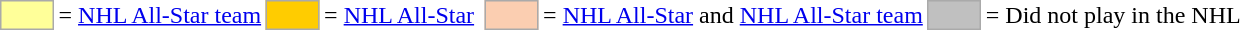<table>
<tr>
<td style="background-color:#FFFF99; border:1px solid #aaaaaa; width:2em;"></td>
<td>= <a href='#'>NHL All-Star team</a></td>
<td style="background-color:#FFCC00; border:1px solid #aaaaaa; width:2em;"></td>
<td>= <a href='#'>NHL All-Star</a></td>
<td></td>
<td style="background-color:#FBCEB1; border:1px solid #aaaaaa; width:2em;"></td>
<td>= <a href='#'>NHL All-Star</a>  and <a href='#'>NHL All-Star team</a></td>
<td style="background-color:#C0C0C0; border:1px solid #aaaaaa; width:2em;"></td>
<td>= Did not play in the NHL</td>
</tr>
</table>
